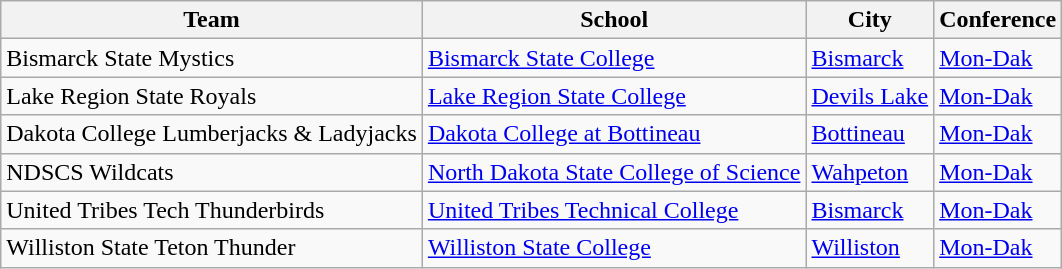<table class="sortable wikitable">
<tr>
<th>Team</th>
<th>School</th>
<th>City</th>
<th>Conference</th>
</tr>
<tr>
<td>Bismarck State Mystics</td>
<td><a href='#'>Bismarck State College</a></td>
<td><a href='#'>Bismarck</a></td>
<td><a href='#'>Mon-Dak</a></td>
</tr>
<tr>
<td>Lake Region State Royals</td>
<td><a href='#'>Lake Region State College</a></td>
<td><a href='#'>Devils Lake</a></td>
<td><a href='#'>Mon-Dak</a></td>
</tr>
<tr>
<td>Dakota College Lumberjacks & Ladyjacks</td>
<td><a href='#'>Dakota College at Bottineau</a></td>
<td><a href='#'>Bottineau</a></td>
<td><a href='#'>Mon-Dak</a></td>
</tr>
<tr>
<td>NDSCS Wildcats</td>
<td><a href='#'>North Dakota State College of Science</a></td>
<td><a href='#'>Wahpeton</a></td>
<td><a href='#'>Mon-Dak</a></td>
</tr>
<tr>
<td>United Tribes Tech Thunderbirds</td>
<td><a href='#'>United Tribes Technical College</a></td>
<td><a href='#'>Bismarck</a></td>
<td><a href='#'>Mon-Dak</a></td>
</tr>
<tr>
<td>Williston State Teton Thunder</td>
<td><a href='#'>Williston State College</a></td>
<td><a href='#'>Williston</a></td>
<td><a href='#'>Mon-Dak</a></td>
</tr>
</table>
